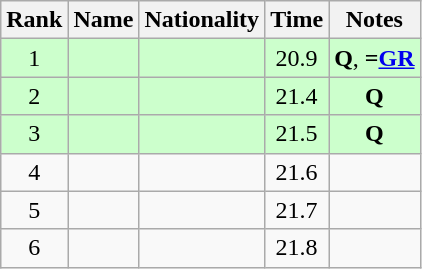<table class="wikitable sortable" style="text-align:center">
<tr>
<th>Rank</th>
<th>Name</th>
<th>Nationality</th>
<th>Time</th>
<th>Notes</th>
</tr>
<tr bgcolor=ccffcc>
<td>1</td>
<td align=left></td>
<td align=left></td>
<td>20.9</td>
<td><strong>Q</strong>, <strong>=<a href='#'>GR</a></strong></td>
</tr>
<tr bgcolor=ccffcc>
<td>2</td>
<td align=left></td>
<td align=left></td>
<td>21.4</td>
<td><strong>Q</strong></td>
</tr>
<tr bgcolor=ccffcc>
<td>3</td>
<td align=left></td>
<td align=left></td>
<td>21.5</td>
<td><strong>Q</strong></td>
</tr>
<tr>
<td>4</td>
<td align=left></td>
<td align=left></td>
<td>21.6</td>
<td></td>
</tr>
<tr>
<td>5</td>
<td align=left></td>
<td align=left></td>
<td>21.7</td>
<td></td>
</tr>
<tr>
<td>6</td>
<td align=left></td>
<td align=left></td>
<td>21.8</td>
<td></td>
</tr>
</table>
